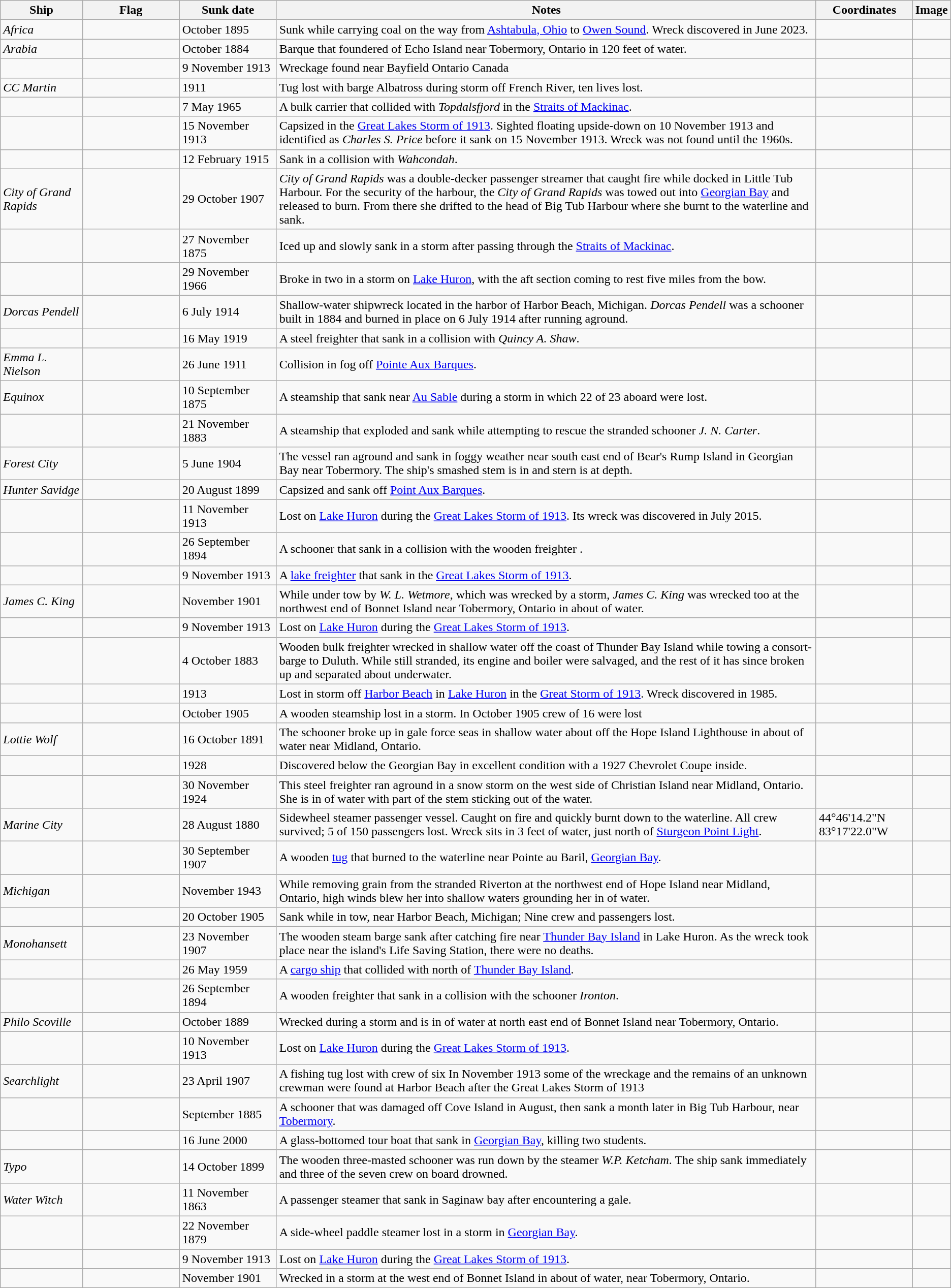<table class="wikitable sortable">
<tr>
<th>Ship</th>
<th width=120>Flag</th>
<th data-sort-type="date" width=120>Sunk date</th>
<th class=unsortable>Notes</th>
<th>Coordinates</th>
<th class=unsortable>Image</th>
</tr>
<tr>
<td><em>Africa</em></td>
<td></td>
<td data-sort-value="0-10-1895">October 1895</td>
<td>Sunk while carrying coal on the way from <a href='#'>Ashtabula, Ohio</a> to <a href='#'>Owen Sound</a>. Wreck discovered in June 2023.</td>
<td></td>
<td></td>
</tr>
<tr>
<td><em>Arabia</em></td>
<td></td>
<td data-sort-value="0-10-1884">October 1884</td>
<td>Barque that foundered of Echo Island near Tobermory, Ontario in 120 feet of water.</td>
<td></td>
<td></td>
</tr>
<tr>
<td></td>
<td></td>
<td>9 November 1913</td>
<td>Wreckage found near Bayfield Ontario Canada</td>
<td></td>
<td></td>
</tr>
<tr>
<td><em>CC Martin</em></td>
<td></td>
<td data-sort-value="0-0-1911">1911</td>
<td>Tug lost with barge Albatross during storm off French River, ten lives lost.</td>
<td></td>
<td></td>
</tr>
<tr>
<td></td>
<td></td>
<td>7 May 1965</td>
<td>A bulk carrier that collided with <em>Topdalsfjord</em> in the <a href='#'>Straits of Mackinac</a>.</td>
<td></td>
<td></td>
</tr>
<tr>
<td></td>
<td></td>
<td>15 November 1913</td>
<td>Capsized in the <a href='#'>Great Lakes Storm of 1913</a>. Sighted floating upside-down on 10 November 1913 and identified as <em>Charles S. Price</em> before it sank on 15 November 1913. Wreck was not found until the 1960s.</td>
<td></td>
<td></td>
</tr>
<tr>
<td></td>
<td></td>
<td>12 February 1915</td>
<td>Sank in a collision with <em>Wahcondah</em>.</td>
<td></td>
<td></td>
</tr>
<tr>
<td><em>City of Grand Rapids</em></td>
<td></td>
<td>29 October 1907</td>
<td><em>City of Grand Rapids</em> was a double-decker passenger streamer that caught fire while docked in Little Tub Harbour. For the security of the harbour, the <em>City of Grand Rapids</em> was towed out into <a href='#'>Georgian Bay</a> and released to burn. From there she drifted to the head of Big Tub Harbour where she burnt to the waterline and sank.</td>
<td></td>
<td></td>
</tr>
<tr>
<td></td>
<td></td>
<td>27 November 1875</td>
<td>Iced up and slowly sank in a storm after passing through the <a href='#'>Straits of Mackinac</a>.</td>
<td></td>
<td></td>
</tr>
<tr>
<td></td>
<td></td>
<td>29 November 1966</td>
<td>Broke in two in a storm on <a href='#'>Lake Huron</a>, with the aft section coming to rest five miles from the bow.</td>
<td></td>
<td></td>
</tr>
<tr>
<td><em>Dorcas Pendell</em></td>
<td></td>
<td>6 July 1914</td>
<td>Shallow-water shipwreck located in the harbor of Harbor Beach, Michigan. <em>Dorcas Pendell</em> was a schooner built in 1884 and burned in place on 6 July 1914 after running aground.</td>
<td></td>
<td></td>
</tr>
<tr>
<td></td>
<td></td>
<td>16 May 1919</td>
<td>A  steel freighter that sank in a collision with <em>Quincy A. Shaw</em>.</td>
<td></td>
<td></td>
</tr>
<tr>
<td><em>Emma L. Nielson</em></td>
<td></td>
<td>26 June 1911</td>
<td>Collision in fog off <a href='#'>Pointe Aux Barques</a>.</td>
<td></td>
<td></td>
</tr>
<tr>
<td><em>Equinox</em></td>
<td></td>
<td>10 September 1875</td>
<td>A steamship that sank near <a href='#'>Au Sable</a> during a storm in which 22 of 23 aboard were lost.</td>
<td></td>
<td></td>
</tr>
<tr>
<td></td>
<td></td>
<td>21 November 1883</td>
<td>A steamship that exploded and sank while attempting to rescue the stranded schooner <em>J. N. Carter</em>.</td>
<td></td>
<td></td>
</tr>
<tr>
<td><em>Forest City</em></td>
<td></td>
<td>5 June 1904</td>
<td>The vessel ran aground and sank in foggy weather near south east end of Bear's Rump Island in Georgian Bay near Tobermory. The ship's smashed stem is in  and stern is at  depth.</td>
<td></td>
<td></td>
</tr>
<tr>
<td><em>Hunter Savidge</em></td>
<td></td>
<td>20 August 1899</td>
<td>Capsized and sank off <a href='#'>Point Aux Barques</a>.</td>
<td></td>
<td></td>
</tr>
<tr>
<td></td>
<td></td>
<td>11 November 1913</td>
<td>Lost on <a href='#'>Lake Huron</a> during the <a href='#'>Great Lakes Storm of 1913</a>. Its wreck was discovered in July 2015.</td>
<td></td>
<td></td>
</tr>
<tr>
<td></td>
<td></td>
<td>26 September 1894</td>
<td>A schooner that sank in a collision with the wooden freighter .</td>
<td></td>
<td></td>
</tr>
<tr>
<td></td>
<td></td>
<td>9 November 1913</td>
<td>A <a href='#'>lake freighter</a> that sank in the <a href='#'>Great Lakes Storm of 1913</a>.</td>
<td></td>
<td></td>
</tr>
<tr>
<td><em>James C. King</em></td>
<td></td>
<td data-sort-value="0-11-1901">November 1901</td>
<td>While under tow by <em>W. L. Wetmore</em>, which was wrecked by a storm, <em>James C. King</em> was wrecked too at the northwest end of Bonnet Island near Tobermory, Ontario in about  of water.</td>
<td></td>
<td></td>
</tr>
<tr>
<td></td>
<td></td>
<td>9 November 1913</td>
<td>Lost on <a href='#'>Lake Huron</a> during the <a href='#'>Great Lakes Storm of 1913</a>.</td>
<td></td>
<td></td>
</tr>
<tr>
<td></td>
<td></td>
<td>4 October 1883</td>
<td>Wooden bulk freighter wrecked in shallow water off the coast of Thunder Bay Island while towing a consort-barge to Duluth. While still stranded, its engine and boiler were salvaged, and the rest of it has since broken up and separated about  underwater.</td>
<td></td>
<td></td>
</tr>
<tr>
<td></td>
<td></td>
<td data-sort-value="0-0-1913">1913</td>
<td>Lost in storm off <a href='#'>Harbor Beach</a> in <a href='#'>Lake Huron</a> in the <a href='#'>Great Storm of 1913</a>. Wreck discovered in 1985.</td>
<td></td>
<td></td>
</tr>
<tr>
<td></td>
<td></td>
<td data-sort-value="0-10-1905">October 1905</td>
<td>A wooden steamship lost in a storm. In October 1905 crew of 16 were lost</td>
<td></td>
<td></td>
</tr>
<tr>
<td><em>Lottie Wolf</em></td>
<td></td>
<td>16 October 1891</td>
<td>The schooner broke up in gale force seas in shallow water about  off the Hope Island Lighthouse in about  of water near Midland, Ontario.</td>
<td></td>
<td></td>
</tr>
<tr>
<td></td>
<td></td>
<td data-sort-value="0-0-1928">1928</td>
<td>Discovered  below the Georgian Bay in excellent condition with a 1927 Chevrolet Coupe inside.</td>
<td></td>
<td></td>
</tr>
<tr>
<td></td>
<td></td>
<td>30 November 1924</td>
<td>This steel freighter ran aground in a snow storm on the west side of Christian Island near Midland, Ontario. She is in  of water with part of the stem sticking out of the water.</td>
<td></td>
<td></td>
</tr>
<tr>
<td><em>Marine City</em></td>
<td></td>
<td>28 August 1880</td>
<td>Sidewheel steamer passenger vessel. Caught on fire and quickly burnt down to the waterline. All crew survived; 5 of 150 passengers lost. Wreck sits in 3 feet of water, just north of <a href='#'>Sturgeon Point Light</a>.</td>
<td>44°46'14.2"N 83°17'22.0"W</td>
<td></td>
</tr>
<tr>
<td></td>
<td></td>
<td>30 September 1907</td>
<td>A wooden <a href='#'>tug</a> that burned to the waterline near Pointe au Baril, <a href='#'>Georgian Bay</a>.</td>
<td></td>
<td></td>
</tr>
<tr>
<td><em>Michigan</em></td>
<td></td>
<td data-sort-value="0-11-1943">November 1943</td>
<td>While removing grain from the stranded Riverton at the northwest end of Hope Island near Midland, Ontario, high winds blew her into shallow waters grounding her in  of water.</td>
<td></td>
</tr>
<tr>
<td></td>
<td></td>
<td>20 October 1905</td>
<td>Sank while in tow, near Harbor Beach, Michigan; Nine crew and passengers lost.</td>
<td></td>
<td></td>
</tr>
<tr>
<td><em>Monohansett</em></td>
<td></td>
<td>23 November 1907</td>
<td>The wooden steam barge sank after catching fire near <a href='#'>Thunder Bay Island</a> in Lake Huron. As the wreck took place near the island's Life Saving Station, there were no deaths.</td>
<td></td>
<td></td>
</tr>
<tr>
<td></td>
<td></td>
<td>26 May 1959</td>
<td>A <a href='#'>cargo ship</a> that collided with  north of <a href='#'>Thunder Bay Island</a>.</td>
<td></td>
<td></td>
</tr>
<tr>
<td></td>
<td></td>
<td>26 September 1894</td>
<td>A wooden freighter that sank in a collision with the schooner <em>Ironton</em>.</td>
<td></td>
<td></td>
</tr>
<tr>
<td><em>Philo Scoville</em></td>
<td></td>
<td data-sort-value="0-10-1889">October 1889</td>
<td>Wrecked during a storm and is in  of water at north east end of Bonnet Island near Tobermory, Ontario.</td>
<td></td>
<td></td>
</tr>
<tr>
<td></td>
<td></td>
<td>10 November 1913</td>
<td>Lost on <a href='#'>Lake Huron</a> during the <a href='#'>Great Lakes Storm of 1913</a>.</td>
<td></td>
<td></td>
</tr>
<tr>
<td><em>Searchlight</em></td>
<td></td>
<td>23 April 1907</td>
<td>A fishing tug lost with crew of six In November 1913 some of the wreckage and the remains of an unknown crewman were found at Harbor Beach after the Great Lakes Storm of 1913</td>
<td></td>
<td></td>
</tr>
<tr>
<td></td>
<td></td>
<td data-sort-value="0-09-1885">September 1885</td>
<td>A schooner that was damaged off Cove Island in August, then sank a month later in Big Tub Harbour, near <a href='#'>Tobermory</a>.</td>
<td></td>
<td></td>
</tr>
<tr>
<td></td>
<td></td>
<td>16 June 2000</td>
<td>A glass-bottomed tour boat that sank in <a href='#'>Georgian Bay</a>, killing two students.</td>
<td></td>
<td></td>
</tr>
<tr>
<td><em>Typo</em></td>
<td></td>
<td>14 October 1899</td>
<td>The wooden three-masted schooner was run down by the steamer <em>W.P. Ketcham</em>. The ship sank immediately and three of the seven crew on board drowned.</td>
<td></td>
<td></td>
</tr>
<tr>
<td><em>Water Witch</em></td>
<td></td>
<td>11 November 1863</td>
<td>A passenger steamer that sank in Saginaw bay after encountering a gale.</td>
<td></td>
<td></td>
</tr>
<tr>
<td></td>
<td></td>
<td>22 November 1879</td>
<td>A side-wheel paddle steamer lost in a storm in <a href='#'>Georgian Bay</a>.</td>
<td></td>
<td></td>
</tr>
<tr>
<td></td>
<td></td>
<td>9 November 1913</td>
<td>Lost on <a href='#'>Lake Huron</a> during the <a href='#'>Great Lakes Storm of 1913</a>.</td>
<td></td>
<td></td>
</tr>
<tr>
<td></td>
<td></td>
<td data-sort-value="0-11-1901">November 1901</td>
<td>Wrecked in a storm at the west end of Bonnet Island in about  of water, near Tobermory, Ontario.</td>
<td></td>
<td></td>
</tr>
</table>
